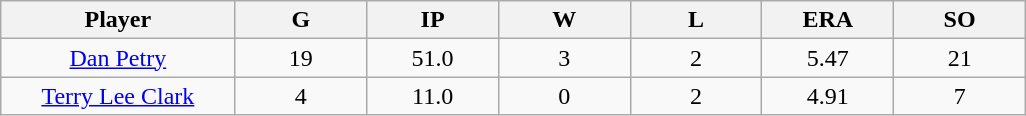<table class="wikitable sortable">
<tr>
<th bgcolor="#DDDDFF" width="16%">Player</th>
<th bgcolor="#DDDDFF" width="9%">G</th>
<th bgcolor="#DDDDFF" width="9%">IP</th>
<th bgcolor="#DDDDFF" width="9%">W</th>
<th bgcolor="#DDDDFF" width="9%">L</th>
<th bgcolor="#DDDDFF" width="9%">ERA</th>
<th bgcolor="#DDDDFF" width="9%">SO</th>
</tr>
<tr align="center">
<td><a href='#'>Dan Petry</a></td>
<td>19</td>
<td>51.0</td>
<td>3</td>
<td>2</td>
<td>5.47</td>
<td>21</td>
</tr>
<tr align="center">
<td><a href='#'>Terry Lee Clark</a></td>
<td>4</td>
<td>11.0</td>
<td>0</td>
<td>2</td>
<td>4.91</td>
<td>7</td>
</tr>
</table>
